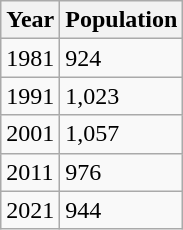<table class="wikitable">
<tr>
<th>Year</th>
<th>Population</th>
</tr>
<tr>
<td>1981</td>
<td>924</td>
</tr>
<tr>
<td>1991</td>
<td>1,023</td>
</tr>
<tr>
<td>2001</td>
<td>1,057</td>
</tr>
<tr>
<td>2011</td>
<td>976</td>
</tr>
<tr>
<td>2021</td>
<td>944</td>
</tr>
</table>
